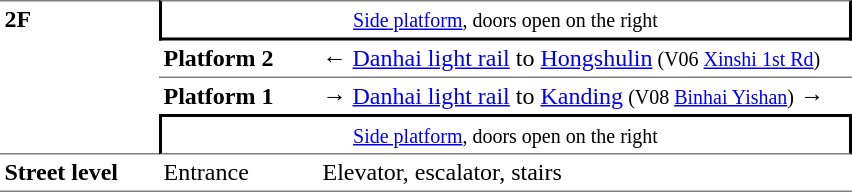<table cellspacing=0 cellpadding=3>
<tr>
<td style="border-top:solid 1px gray;border-bottom:solid 1px gray;" width=100 rowspan=4 valign=top><strong>2F</strong></td>
<td style="border-right:solid 2px black;border-left:solid 2px black;border-bottom:solid 2px black;border-top:solid 1px gray" colspan=2 align=center><small><a href='#'>Side platform</a>, doors open on the right</small></td>
</tr>
<tr>
<td style="border-bottom:solid 1px gray;" width=100><strong>Platform 2</strong></td>
<td style="border-bottom:solid 1px gray;" width=350>←  <a href='#'>Danhai light rail</a> to <a href='#'>Hongshulin</a><small> (V06 <a href='#'>Xinshi 1st Rd</a>)</small></td>
</tr>
<tr>
<td><strong>Platform 1</strong></td>
<td><span>→</span>  <a href='#'>Danhai light rail</a> to <a href='#'>Kanding</a><small> (V08 <a href='#'>Binhai Yishan</a>)</small> →</td>
</tr>
<tr>
<td style="border-top:solid 2px black;border-right:solid 2px black;border-left:solid 2px black;border-bottom:solid 1px gray;" colspan=2 align=center><small><a href='#'>Side platform</a>, doors open on the right</small></td>
</tr>
<tr>
<td style="border-bottom:solid 1px gray;" valign=top><strong>Street level</strong></td>
<td style="border-bottom:solid 1px gray;" valign=top>Entrance</td>
<td style="border-bottom:solid 1px gray;" valign=top>Elevator, escalator, stairs</td>
</tr>
</table>
